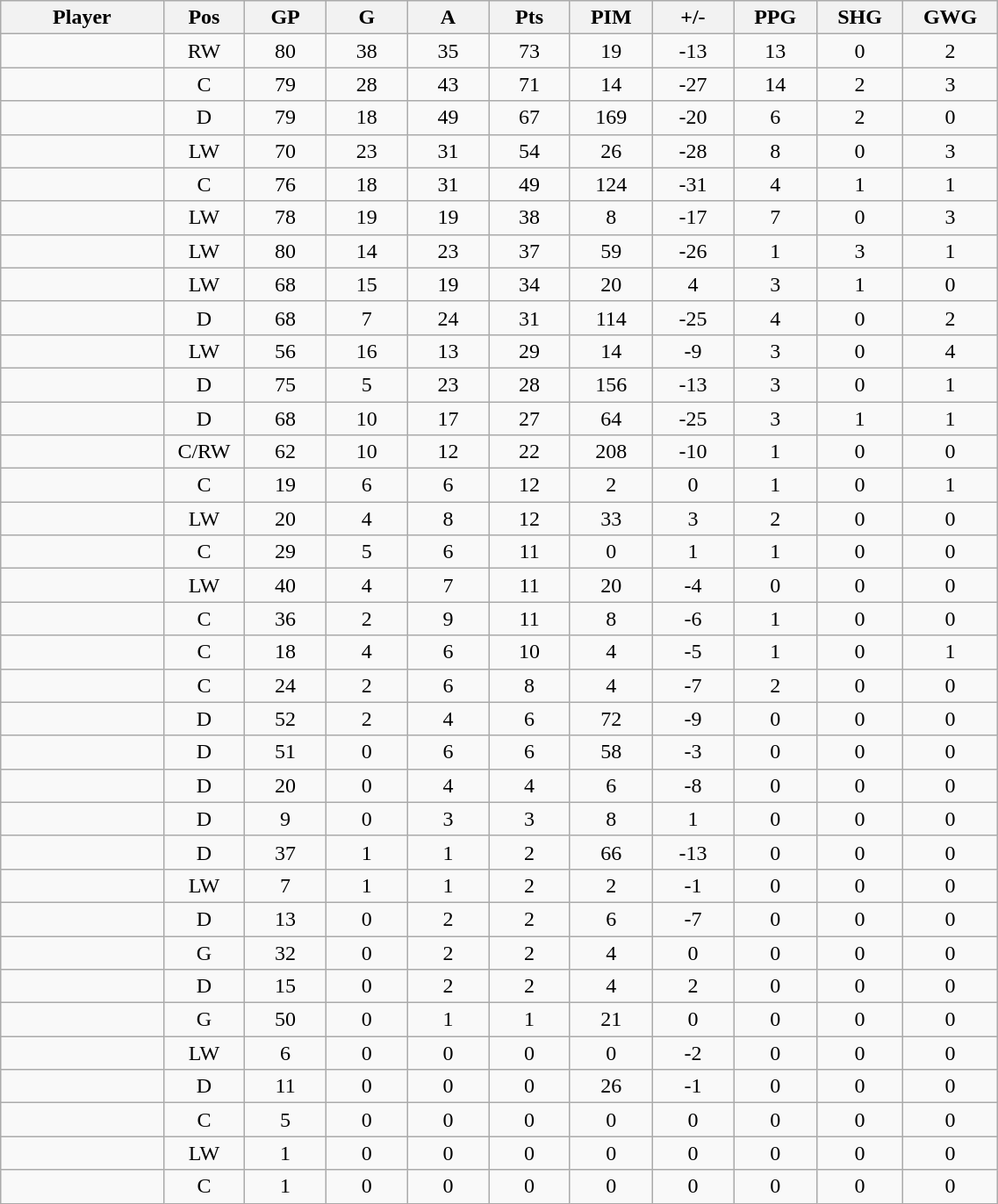<table class="wikitable sortable" width="60%">
<tr ALIGN="center">
<th bgcolor="#DDDDFF" width="10%">Player</th>
<th bgcolor="#DDDDFF" width="3%" title="Position">Pos</th>
<th bgcolor="#DDDDFF" width="5%" title="Games played">GP</th>
<th bgcolor="#DDDDFF" width="5%" title="Goals">G</th>
<th bgcolor="#DDDDFF" width="5%" title="Assists">A</th>
<th bgcolor="#DDDDFF" width="5%" title="Points">Pts</th>
<th bgcolor="#DDDDFF" width="5%" title="Penalties in Minutes">PIM</th>
<th bgcolor="#DDDDFF" width="5%" title="Plus/Minus">+/-</th>
<th bgcolor="#DDDDFF" width="5%" title="Power Play Goals">PPG</th>
<th bgcolor="#DDDDFF" width="5%" title="Short-handed Goals">SHG</th>
<th bgcolor="#DDDDFF" width="5%" title="Game-winning Goals">GWG</th>
</tr>
<tr align="center">
<td align="right"></td>
<td>RW</td>
<td>80</td>
<td>38</td>
<td>35</td>
<td>73</td>
<td>19</td>
<td>-13</td>
<td>13</td>
<td>0</td>
<td>2</td>
</tr>
<tr align="center">
<td align="right"></td>
<td>C</td>
<td>79</td>
<td>28</td>
<td>43</td>
<td>71</td>
<td>14</td>
<td>-27</td>
<td>14</td>
<td>2</td>
<td>3</td>
</tr>
<tr align="center">
<td align="right"></td>
<td>D</td>
<td>79</td>
<td>18</td>
<td>49</td>
<td>67</td>
<td>169</td>
<td>-20</td>
<td>6</td>
<td>2</td>
<td>0</td>
</tr>
<tr align="center">
<td align="right"></td>
<td>LW</td>
<td>70</td>
<td>23</td>
<td>31</td>
<td>54</td>
<td>26</td>
<td>-28</td>
<td>8</td>
<td>0</td>
<td>3</td>
</tr>
<tr align="center">
<td align="right"></td>
<td>C</td>
<td>76</td>
<td>18</td>
<td>31</td>
<td>49</td>
<td>124</td>
<td>-31</td>
<td>4</td>
<td>1</td>
<td>1</td>
</tr>
<tr align="center">
<td align="right"></td>
<td>LW</td>
<td>78</td>
<td>19</td>
<td>19</td>
<td>38</td>
<td>8</td>
<td>-17</td>
<td>7</td>
<td>0</td>
<td>3</td>
</tr>
<tr align="center">
<td align="right"></td>
<td>LW</td>
<td>80</td>
<td>14</td>
<td>23</td>
<td>37</td>
<td>59</td>
<td>-26</td>
<td>1</td>
<td>3</td>
<td>1</td>
</tr>
<tr align="center">
<td align="right"></td>
<td>LW</td>
<td>68</td>
<td>15</td>
<td>19</td>
<td>34</td>
<td>20</td>
<td>4</td>
<td>3</td>
<td>1</td>
<td>0</td>
</tr>
<tr align="center">
<td align="right"></td>
<td>D</td>
<td>68</td>
<td>7</td>
<td>24</td>
<td>31</td>
<td>114</td>
<td>-25</td>
<td>4</td>
<td>0</td>
<td>2</td>
</tr>
<tr align="center">
<td align="right"></td>
<td>LW</td>
<td>56</td>
<td>16</td>
<td>13</td>
<td>29</td>
<td>14</td>
<td>-9</td>
<td>3</td>
<td>0</td>
<td>4</td>
</tr>
<tr align="center">
<td align="right"></td>
<td>D</td>
<td>75</td>
<td>5</td>
<td>23</td>
<td>28</td>
<td>156</td>
<td>-13</td>
<td>3</td>
<td>0</td>
<td>1</td>
</tr>
<tr align="center">
<td align="right"></td>
<td>D</td>
<td>68</td>
<td>10</td>
<td>17</td>
<td>27</td>
<td>64</td>
<td>-25</td>
<td>3</td>
<td>1</td>
<td>1</td>
</tr>
<tr align="center">
<td align="right"></td>
<td>C/RW</td>
<td>62</td>
<td>10</td>
<td>12</td>
<td>22</td>
<td>208</td>
<td>-10</td>
<td>1</td>
<td>0</td>
<td>0</td>
</tr>
<tr align="center">
<td align="right"></td>
<td>C</td>
<td>19</td>
<td>6</td>
<td>6</td>
<td>12</td>
<td>2</td>
<td>0</td>
<td>1</td>
<td>0</td>
<td>1</td>
</tr>
<tr align="center">
<td align="right"></td>
<td>LW</td>
<td>20</td>
<td>4</td>
<td>8</td>
<td>12</td>
<td>33</td>
<td>3</td>
<td>2</td>
<td>0</td>
<td>0</td>
</tr>
<tr align="center">
<td align="right"></td>
<td>C</td>
<td>29</td>
<td>5</td>
<td>6</td>
<td>11</td>
<td>0</td>
<td>1</td>
<td>1</td>
<td>0</td>
<td>0</td>
</tr>
<tr align="center">
<td align="right"></td>
<td>LW</td>
<td>40</td>
<td>4</td>
<td>7</td>
<td>11</td>
<td>20</td>
<td>-4</td>
<td>0</td>
<td>0</td>
<td>0</td>
</tr>
<tr align="center">
<td align="right"></td>
<td>C</td>
<td>36</td>
<td>2</td>
<td>9</td>
<td>11</td>
<td>8</td>
<td>-6</td>
<td>1</td>
<td>0</td>
<td>0</td>
</tr>
<tr align="center">
<td align="right"></td>
<td>C</td>
<td>18</td>
<td>4</td>
<td>6</td>
<td>10</td>
<td>4</td>
<td>-5</td>
<td>1</td>
<td>0</td>
<td>1</td>
</tr>
<tr align="center">
<td align="right"></td>
<td>C</td>
<td>24</td>
<td>2</td>
<td>6</td>
<td>8</td>
<td>4</td>
<td>-7</td>
<td>2</td>
<td>0</td>
<td>0</td>
</tr>
<tr align="center">
<td align="right"></td>
<td>D</td>
<td>52</td>
<td>2</td>
<td>4</td>
<td>6</td>
<td>72</td>
<td>-9</td>
<td>0</td>
<td>0</td>
<td>0</td>
</tr>
<tr align="center">
<td align="right"></td>
<td>D</td>
<td>51</td>
<td>0</td>
<td>6</td>
<td>6</td>
<td>58</td>
<td>-3</td>
<td>0</td>
<td>0</td>
<td>0</td>
</tr>
<tr align="center">
<td align="right"></td>
<td>D</td>
<td>20</td>
<td>0</td>
<td>4</td>
<td>4</td>
<td>6</td>
<td>-8</td>
<td>0</td>
<td>0</td>
<td>0</td>
</tr>
<tr align="center">
<td align="right"></td>
<td>D</td>
<td>9</td>
<td>0</td>
<td>3</td>
<td>3</td>
<td>8</td>
<td>1</td>
<td>0</td>
<td>0</td>
<td>0</td>
</tr>
<tr align="center">
<td align="right"></td>
<td>D</td>
<td>37</td>
<td>1</td>
<td>1</td>
<td>2</td>
<td>66</td>
<td>-13</td>
<td>0</td>
<td>0</td>
<td>0</td>
</tr>
<tr align="center">
<td align="right"></td>
<td>LW</td>
<td>7</td>
<td>1</td>
<td>1</td>
<td>2</td>
<td>2</td>
<td>-1</td>
<td>0</td>
<td>0</td>
<td>0</td>
</tr>
<tr align="center">
<td align="right"></td>
<td>D</td>
<td>13</td>
<td>0</td>
<td>2</td>
<td>2</td>
<td>6</td>
<td>-7</td>
<td>0</td>
<td>0</td>
<td>0</td>
</tr>
<tr align="center">
<td align="right"></td>
<td>G</td>
<td>32</td>
<td>0</td>
<td>2</td>
<td>2</td>
<td>4</td>
<td>0</td>
<td>0</td>
<td>0</td>
<td>0</td>
</tr>
<tr align="center">
<td align="right"></td>
<td>D</td>
<td>15</td>
<td>0</td>
<td>2</td>
<td>2</td>
<td>4</td>
<td>2</td>
<td>0</td>
<td>0</td>
<td>0</td>
</tr>
<tr align="center">
<td align="right"></td>
<td>G</td>
<td>50</td>
<td>0</td>
<td>1</td>
<td>1</td>
<td>21</td>
<td>0</td>
<td>0</td>
<td>0</td>
<td>0</td>
</tr>
<tr align="center">
<td align="right"></td>
<td>LW</td>
<td>6</td>
<td>0</td>
<td>0</td>
<td>0</td>
<td>0</td>
<td>-2</td>
<td>0</td>
<td>0</td>
<td>0</td>
</tr>
<tr align="center">
<td align="right"></td>
<td>D</td>
<td>11</td>
<td>0</td>
<td>0</td>
<td>0</td>
<td>26</td>
<td>-1</td>
<td>0</td>
<td>0</td>
<td>0</td>
</tr>
<tr align="center">
<td align="right"></td>
<td>C</td>
<td>5</td>
<td>0</td>
<td>0</td>
<td>0</td>
<td>0</td>
<td>0</td>
<td>0</td>
<td>0</td>
<td>0</td>
</tr>
<tr align="center">
<td align="right"></td>
<td>LW</td>
<td>1</td>
<td>0</td>
<td>0</td>
<td>0</td>
<td>0</td>
<td>0</td>
<td>0</td>
<td>0</td>
<td>0</td>
</tr>
<tr align="center">
<td align="right"></td>
<td>C</td>
<td>1</td>
<td>0</td>
<td>0</td>
<td>0</td>
<td>0</td>
<td>0</td>
<td>0</td>
<td>0</td>
<td>0</td>
</tr>
</table>
